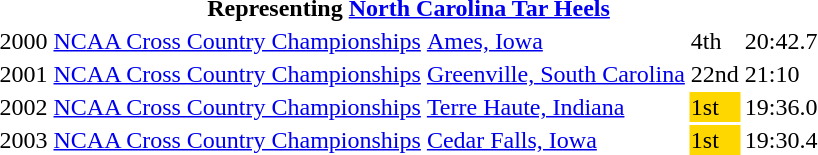<table>
<tr>
<th colspan=5>Representing <a href='#'>North Carolina Tar Heels</a></th>
</tr>
<tr>
<td>2000</td>
<td><a href='#'>NCAA Cross Country Championships</a></td>
<td><a href='#'>Ames, Iowa</a></td>
<td>4th</td>
<td>20:42.7</td>
</tr>
<tr>
<td>2001</td>
<td><a href='#'>NCAA Cross Country Championships</a></td>
<td><a href='#'>Greenville, South Carolina</a></td>
<td>22nd</td>
<td>21:10</td>
</tr>
<tr>
<td>2002</td>
<td><a href='#'>NCAA Cross Country Championships</a></td>
<td><a href='#'>Terre Haute, Indiana</a></td>
<td bgcolor=gold>1st</td>
<td>19:36.0</td>
</tr>
<tr>
<td>2003</td>
<td><a href='#'>NCAA Cross Country Championships</a></td>
<td><a href='#'>Cedar Falls, Iowa</a></td>
<td bgcolor=gold>1st</td>
<td>19:30.4</td>
</tr>
</table>
